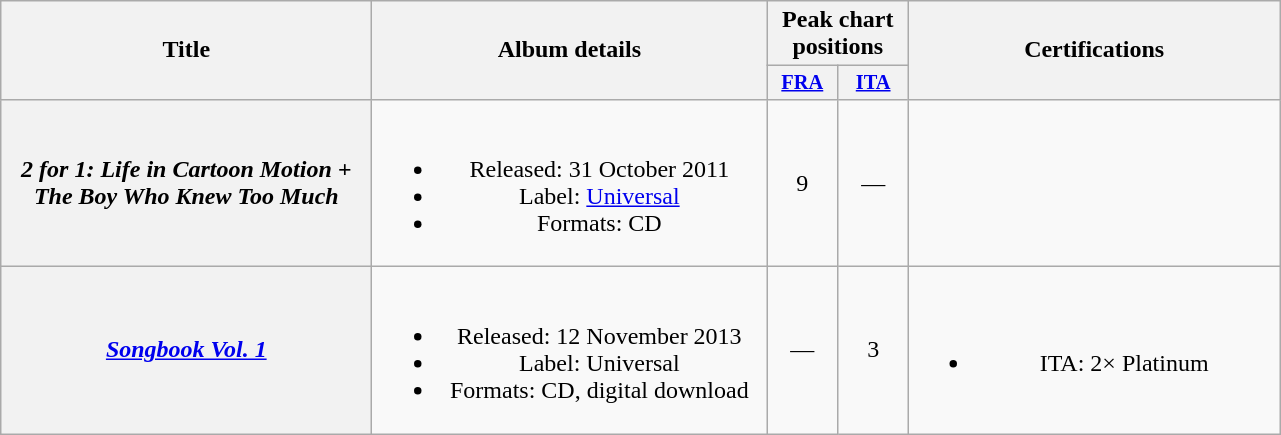<table class="wikitable plainrowheaders" style="text-align:center;" border="1">
<tr>
<th scope="col" style="width:15em;" rowspan="2">Title</th>
<th scope="col" style="width:16em;" rowspan="2">Album details</th>
<th scope="col" style="width:3em;" colspan="2">Peak chart positions</th>
<th scope="col" style="width:15em;" rowspan="2">Certifications</th>
</tr>
<tr>
<th scope="col" style="width:3em;font-size:85%;"><a href='#'>FRA</a><br></th>
<th scope="col" style="width:3em;font-size:85%;"><a href='#'>ITA</a><br></th>
</tr>
<tr>
<th scope="row"><em>2 for 1: Life in Cartoon Motion + The Boy Who Knew Too Much</em></th>
<td><br><ul><li>Released: 31 October 2011</li><li>Label: <a href='#'>Universal</a></li><li>Formats: CD</li></ul></td>
<td>9</td>
<td>—</td>
<td></td>
</tr>
<tr>
<th scope="row"><em><a href='#'>Songbook Vol. 1</a></em></th>
<td><br><ul><li>Released: 12 November 2013</li><li>Label: Universal</li><li>Formats: CD, digital download</li></ul></td>
<td>—</td>
<td>3</td>
<td><br><ul><li>ITA: 2× Platinum</li></ul></td>
</tr>
</table>
